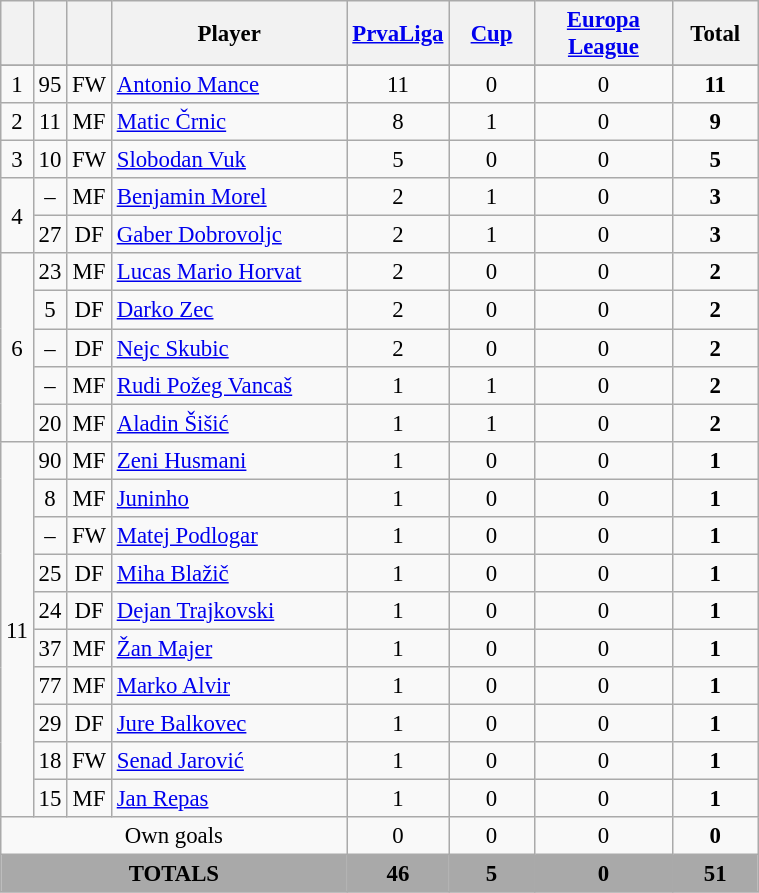<table class="wikitable sortable" style="font-size:95%; text-align:center">
<tr>
<th width=10></th>
<th width=10></th>
<th width=10></th>
<th width=150>Player</th>
<th width=50><a href='#'>PrvaLiga</a></th>
<th width=50><a href='#'>Cup</a></th>
<th width=85px><a href='#'>Europa League</a></th>
<th width=50>Total</th>
</tr>
<tr>
</tr>
<tr>
<td>1</td>
<td>95</td>
<td>FW</td>
<td align=left> <a href='#'>Antonio Mance</a></td>
<td>11</td>
<td>0</td>
<td>0</td>
<td><strong>11</strong></td>
</tr>
<tr>
<td>2</td>
<td>11</td>
<td>MF</td>
<td align=left> <a href='#'>Matic Črnic</a></td>
<td>8</td>
<td>1</td>
<td>0</td>
<td><strong>9</strong></td>
</tr>
<tr>
<td>3</td>
<td>10</td>
<td>FW</td>
<td align=left> <a href='#'>Slobodan Vuk</a></td>
<td>5</td>
<td>0</td>
<td>0</td>
<td><strong>5</strong></td>
</tr>
<tr>
<td rowspan="2">4</td>
<td>–</td>
<td>MF</td>
<td align=left> <a href='#'>Benjamin Morel</a></td>
<td>2</td>
<td>1</td>
<td>0</td>
<td><strong>3</strong></td>
</tr>
<tr>
<td>27</td>
<td>DF</td>
<td align=left> <a href='#'>Gaber Dobrovoljc</a></td>
<td>2</td>
<td>1</td>
<td>0</td>
<td><strong>3</strong></td>
</tr>
<tr>
<td rowspan="5">6</td>
<td>23</td>
<td>MF</td>
<td align=left> <a href='#'>Lucas Mario Horvat</a></td>
<td>2</td>
<td>0</td>
<td>0</td>
<td><strong>2</strong></td>
</tr>
<tr>
<td>5</td>
<td>DF</td>
<td align=left> <a href='#'>Darko Zec</a></td>
<td>2</td>
<td>0</td>
<td>0</td>
<td><strong>2</strong></td>
</tr>
<tr>
<td>–</td>
<td>DF</td>
<td align=left> <a href='#'>Nejc Skubic</a></td>
<td>2</td>
<td>0</td>
<td>0</td>
<td><strong>2</strong></td>
</tr>
<tr>
<td>–</td>
<td>MF</td>
<td align=left> <a href='#'>Rudi Požeg Vancaš</a></td>
<td>1</td>
<td>1</td>
<td>0</td>
<td><strong>2</strong></td>
</tr>
<tr>
<td>20</td>
<td>MF</td>
<td align=left> <a href='#'>Aladin Šišić</a></td>
<td>1</td>
<td>1</td>
<td>0</td>
<td><strong>2</strong></td>
</tr>
<tr>
<td rowspan="10">11</td>
<td>90</td>
<td>MF</td>
<td align=left> <a href='#'>Zeni Husmani</a></td>
<td>1</td>
<td>0</td>
<td>0</td>
<td><strong>1</strong></td>
</tr>
<tr>
<td>8</td>
<td>MF</td>
<td align=left> <a href='#'>Juninho</a></td>
<td>1</td>
<td>0</td>
<td>0</td>
<td><strong>1</strong></td>
</tr>
<tr>
<td>–</td>
<td>FW</td>
<td align=left> <a href='#'>Matej Podlogar</a></td>
<td>1</td>
<td>0</td>
<td>0</td>
<td><strong>1</strong></td>
</tr>
<tr>
<td>25</td>
<td>DF</td>
<td align=left> <a href='#'>Miha Blažič</a></td>
<td>1</td>
<td>0</td>
<td>0</td>
<td><strong>1</strong></td>
</tr>
<tr>
<td>24</td>
<td>DF</td>
<td align=left> <a href='#'>Dejan Trajkovski</a></td>
<td>1</td>
<td>0</td>
<td>0</td>
<td><strong>1</strong></td>
</tr>
<tr>
<td>37</td>
<td>MF</td>
<td align=left> <a href='#'>Žan Majer</a></td>
<td>1</td>
<td>0</td>
<td>0</td>
<td><strong>1</strong></td>
</tr>
<tr>
<td>77</td>
<td>MF</td>
<td align=left> <a href='#'>Marko Alvir</a></td>
<td>1</td>
<td>0</td>
<td>0</td>
<td><strong>1</strong></td>
</tr>
<tr>
<td>29</td>
<td>DF</td>
<td align=left> <a href='#'>Jure Balkovec</a></td>
<td>1</td>
<td>0</td>
<td>0</td>
<td><strong>1</strong></td>
</tr>
<tr>
<td>18</td>
<td>FW</td>
<td align=left> <a href='#'>Senad Jarović</a></td>
<td>1</td>
<td>0</td>
<td>0</td>
<td><strong>1</strong></td>
</tr>
<tr>
<td>15</td>
<td>MF</td>
<td align=left> <a href='#'>Jan Repas</a></td>
<td>1</td>
<td>0</td>
<td>0</td>
<td><strong>1</strong></td>
</tr>
<tr>
<td colspan="4">Own goals</td>
<td>0</td>
<td>0</td>
<td>0</td>
<td><strong>0</strong></td>
</tr>
<tr bgcolor="#A9A9A9">
<td colspan=4><strong>TOTALS</strong></td>
<td><strong>46</strong></td>
<td><strong>5</strong></td>
<td><strong>0</strong></td>
<td><strong>51</strong></td>
</tr>
</table>
